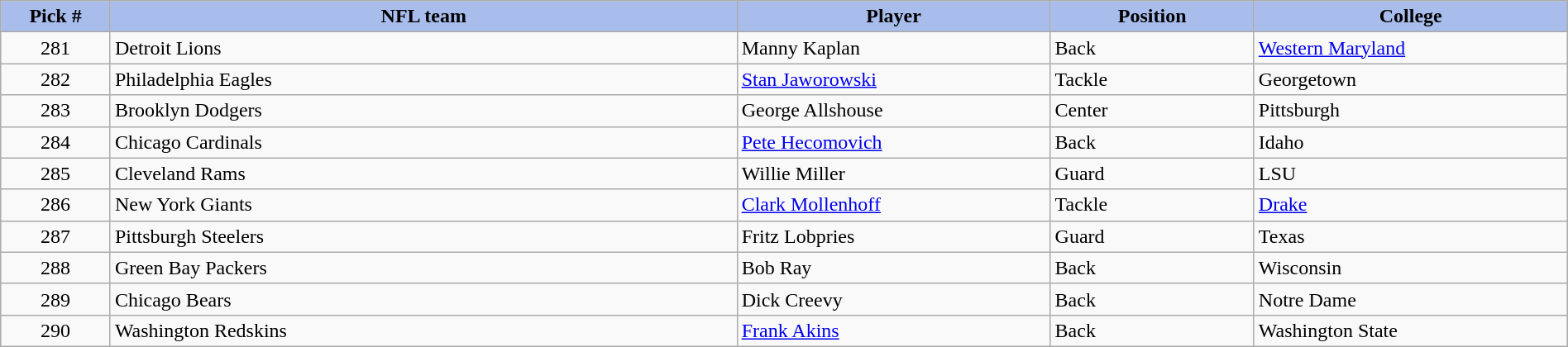<table class="wikitable sortable sortable" style="width: 100%">
<tr>
<th style="background:#A8BDEC;" width=7%>Pick #</th>
<th width=40% style="background:#A8BDEC;">NFL team</th>
<th width=20% style="background:#A8BDEC;">Player</th>
<th width=13% style="background:#A8BDEC;">Position</th>
<th style="background:#A8BDEC;">College</th>
</tr>
<tr>
<td align=center>281</td>
<td>Detroit Lions</td>
<td>Manny Kaplan</td>
<td>Back</td>
<td><a href='#'>Western Maryland</a></td>
</tr>
<tr>
<td align=center>282</td>
<td>Philadelphia Eagles</td>
<td><a href='#'>Stan Jaworowski</a></td>
<td>Tackle</td>
<td>Georgetown</td>
</tr>
<tr>
<td align=center>283</td>
<td>Brooklyn Dodgers</td>
<td>George Allshouse</td>
<td>Center</td>
<td>Pittsburgh</td>
</tr>
<tr>
<td align=center>284</td>
<td>Chicago Cardinals</td>
<td><a href='#'>Pete Hecomovich</a></td>
<td>Back</td>
<td>Idaho</td>
</tr>
<tr>
<td align=center>285</td>
<td>Cleveland Rams</td>
<td>Willie Miller</td>
<td>Guard</td>
<td>LSU</td>
</tr>
<tr>
<td align=center>286</td>
<td>New York Giants</td>
<td><a href='#'>Clark Mollenhoff</a></td>
<td>Tackle</td>
<td><a href='#'>Drake</a></td>
</tr>
<tr>
<td align=center>287</td>
<td>Pittsburgh Steelers</td>
<td>Fritz Lobpries</td>
<td>Guard</td>
<td>Texas</td>
</tr>
<tr>
<td align=center>288</td>
<td>Green Bay Packers</td>
<td>Bob Ray</td>
<td>Back</td>
<td>Wisconsin</td>
</tr>
<tr>
<td align=center>289</td>
<td>Chicago Bears</td>
<td>Dick Creevy</td>
<td>Back</td>
<td>Notre Dame</td>
</tr>
<tr>
<td align=center>290</td>
<td>Washington Redskins</td>
<td><a href='#'>Frank Akins</a></td>
<td>Back</td>
<td>Washington State</td>
</tr>
</table>
